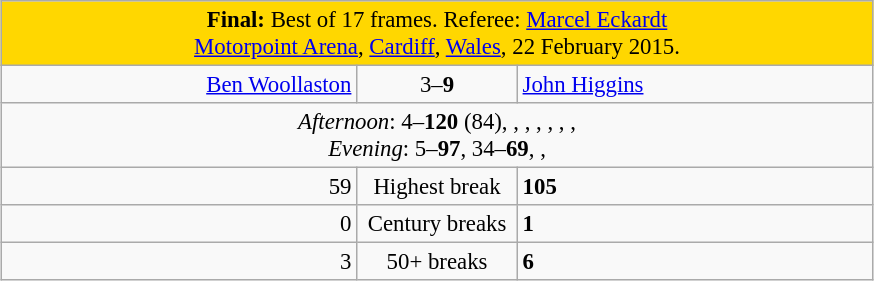<table class="wikitable" style="font-size: 95%; margin: 1em auto 1em auto;">
<tr>
<td colspan="3" align="center" bgcolor="#ffd700"><strong>Final:</strong> Best of 17 frames. Referee: <a href='#'>Marcel Eckardt</a> <br><a href='#'>Motorpoint Arena</a>, <a href='#'>Cardiff</a>, <a href='#'>Wales</a>, 22 February 2015.</td>
</tr>
<tr>
<td width="230" align="right"><a href='#'>Ben Woollaston</a> <br> </td>
<td width="100" align="center">3–<strong>9</strong></td>
<td width="230"><a href='#'>John Higgins</a> <br> </td>
</tr>
<tr>
<td colspan="3" align="center" style="font-size: 100%"><em>Afternoon</em>: 4–<strong>120</strong> (84), , , , , , , <br> <em>Evening</em>: 5–<strong>97</strong>, 34–<strong>69</strong>, , </td>
</tr>
<tr>
<td align="right">59</td>
<td align="center">Highest break</td>
<td><strong>105</strong></td>
</tr>
<tr>
<td align="right">0</td>
<td align="center">Century breaks</td>
<td><strong>1</strong></td>
</tr>
<tr>
<td align="right">3</td>
<td align="center">50+ breaks</td>
<td><strong>6</strong></td>
</tr>
</table>
